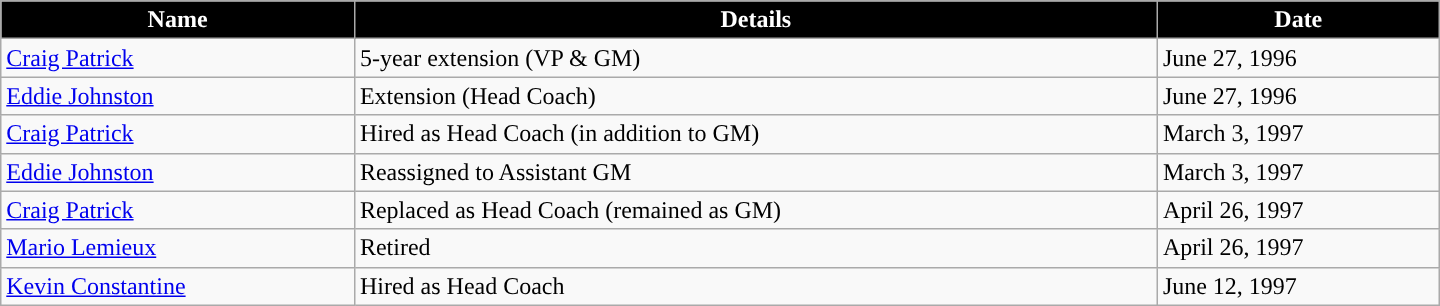<table class="wikitable" style="width:60em">
<tr style="text-align:center; background:#ddd;">
<th style="color:white; background:#000000; ">Name</th>
<th style="color:white; background:#000000; ">Details</th>
<th style="color:white; background:#000000; ">Date</th>
</tr>
<tr>
<td><a href='#'>Craig Patrick</a></td>
<td>5-year extension (VP & GM)</td>
<td>June 27, 1996</td>
</tr>
<tr>
<td><a href='#'>Eddie Johnston</a></td>
<td>Extension (Head Coach)</td>
<td>June 27, 1996</td>
</tr>
<tr>
<td><a href='#'>Craig Patrick</a></td>
<td>Hired as Head Coach (in addition to GM)</td>
<td>March 3, 1997</td>
</tr>
<tr>
<td><a href='#'>Eddie Johnston</a></td>
<td>Reassigned to Assistant GM</td>
<td>March 3, 1997</td>
</tr>
<tr>
<td><a href='#'>Craig Patrick</a></td>
<td>Replaced as Head Coach (remained as GM)</td>
<td>April 26, 1997</td>
</tr>
<tr>
<td><a href='#'>Mario Lemieux</a></td>
<td>Retired</td>
<td>April 26, 1997</td>
</tr>
<tr>
<td><a href='#'>Kevin Constantine</a></td>
<td>Hired as Head Coach</td>
<td>June 12, 1997</td>
</tr>
</table>
